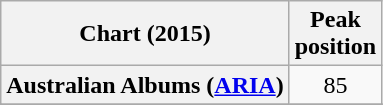<table class="wikitable sortable plainrowheaders" style="text-align:center">
<tr>
<th scope="col">Chart (2015)</th>
<th scope="col">Peak<br> position</th>
</tr>
<tr>
<th scope="row">Australian Albums (<a href='#'>ARIA</a>)</th>
<td>85</td>
</tr>
<tr>
</tr>
<tr>
</tr>
</table>
